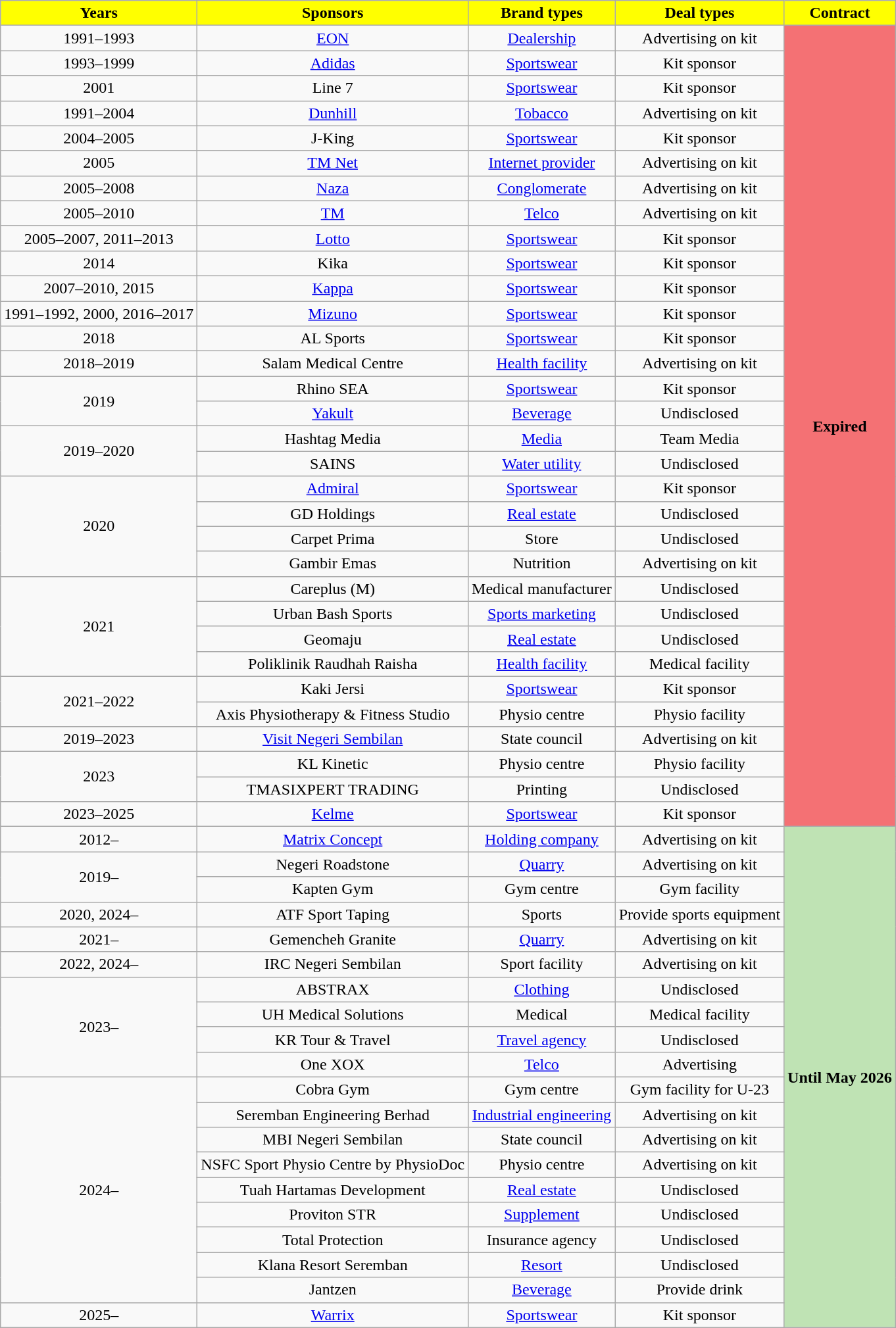<table class="wikitable" style="text-align:center;">
<tr>
<th style="background:Yellow; color:Black;">Years</th>
<th style="background:Yellow; color:Black;">Sponsors</th>
<th style="background:Yellow; color:Black;">Brand types</th>
<th style="background:Yellow; color:Black;">Deal types</th>
<th style="background:Yellow; color:Black;">Contract</th>
</tr>
<tr>
<td>1991–1993</td>
<td><a href='#'>EON</a></td>
<td><a href='#'>Dealership</a></td>
<td>Advertising on kit</td>
<th rowspan="32" style="background:#F47174">Expired</th>
</tr>
<tr>
<td>1993–1999</td>
<td> <a href='#'>Adidas</a></td>
<td><a href='#'>Sportswear</a></td>
<td>Kit sponsor</td>
</tr>
<tr>
<td>2001</td>
<td> Line 7</td>
<td><a href='#'>Sportswear</a></td>
<td>Kit sponsor</td>
</tr>
<tr>
<td>1991–2004</td>
<td> <a href='#'>Dunhill</a></td>
<td><a href='#'>Tobacco</a></td>
<td>Advertising on kit</td>
</tr>
<tr>
<td>2004–2005</td>
<td>J-King</td>
<td><a href='#'>Sportswear</a></td>
<td>Kit sponsor</td>
</tr>
<tr>
<td>2005</td>
<td><a href='#'>TM Net</a></td>
<td><a href='#'>Internet provider</a></td>
<td>Advertising on kit</td>
</tr>
<tr>
<td>2005–2008</td>
<td><a href='#'>Naza</a></td>
<td><a href='#'>Conglomerate</a></td>
<td>Advertising on kit</td>
</tr>
<tr>
<td>2005–2010</td>
<td><a href='#'>TM</a></td>
<td><a href='#'>Telco</a></td>
<td>Advertising on kit</td>
</tr>
<tr>
<td>2005–2007, 2011–2013</td>
<td> <a href='#'>Lotto</a></td>
<td><a href='#'>Sportswear</a></td>
<td>Kit sponsor</td>
</tr>
<tr>
<td>2014</td>
<td> Kika</td>
<td><a href='#'>Sportswear</a></td>
<td>Kit sponsor</td>
</tr>
<tr>
<td>2007–2010, 2015</td>
<td> <a href='#'>Kappa</a></td>
<td><a href='#'>Sportswear</a></td>
<td>Kit sponsor</td>
</tr>
<tr>
<td>1991–1992, 2000, 2016–2017</td>
<td> <a href='#'>Mizuno</a></td>
<td><a href='#'>Sportswear</a></td>
<td>Kit sponsor</td>
</tr>
<tr>
<td>2018</td>
<td>AL Sports</td>
<td><a href='#'>Sportswear</a></td>
<td>Kit sponsor</td>
</tr>
<tr>
<td>2018–2019</td>
<td>Salam Medical Centre</td>
<td><a href='#'>Health facility</a></td>
<td>Advertising on kit</td>
</tr>
<tr>
<td rowspan="2">2019</td>
<td> Rhino SEA</td>
<td><a href='#'>Sportswear</a></td>
<td>Kit sponsor</td>
</tr>
<tr>
<td> <a href='#'>Yakult</a></td>
<td><a href='#'>Beverage</a></td>
<td>Undisclosed</td>
</tr>
<tr>
<td rowspan="2">2019–2020</td>
<td>Hashtag Media</td>
<td><a href='#'>Media</a></td>
<td>Team Media</td>
</tr>
<tr>
<td>SAINS</td>
<td><a href='#'>Water utility</a></td>
<td>Undisclosed</td>
</tr>
<tr>
<td rowspan="4">2020</td>
<td> <a href='#'>Admiral</a></td>
<td><a href='#'>Sportswear</a></td>
<td>Kit sponsor</td>
</tr>
<tr>
<td>GD Holdings</td>
<td><a href='#'>Real estate</a></td>
<td>Undisclosed</td>
</tr>
<tr>
<td>Carpet Prima</td>
<td>Store</td>
<td>Undisclosed</td>
</tr>
<tr>
<td>Gambir Emas</td>
<td>Nutrition</td>
<td>Advertising on kit</td>
</tr>
<tr>
<td rowspan="4">2021</td>
<td>Careplus (M)</td>
<td>Medical manufacturer</td>
<td>Undisclosed</td>
</tr>
<tr>
<td>Urban Bash Sports</td>
<td><a href='#'>Sports marketing</a></td>
<td>Undisclosed</td>
</tr>
<tr>
<td>Geomaju</td>
<td><a href='#'>Real estate</a></td>
<td>Undisclosed</td>
</tr>
<tr>
<td>Poliklinik Raudhah Raisha</td>
<td><a href='#'>Health facility</a></td>
<td>Medical facility</td>
</tr>
<tr>
<td rowspan="2">2021–2022</td>
<td>Kaki Jersi</td>
<td><a href='#'>Sportswear</a></td>
<td>Kit sponsor</td>
</tr>
<tr>
<td>Axis Physiotherapy & Fitness Studio</td>
<td>Physio centre</td>
<td>Physio facility</td>
</tr>
<tr>
<td>2019–2023</td>
<td><a href='#'>Visit Negeri Sembilan</a></td>
<td>State council</td>
<td>Advertising on kit</td>
</tr>
<tr>
<td rowspan="2">2023</td>
<td>KL Kinetic</td>
<td>Physio centre</td>
<td>Physio facility</td>
</tr>
<tr>
<td>TMASIXPERT TRADING</td>
<td>Printing</td>
<td>Undisclosed</td>
</tr>
<tr>
<td>2023–2025</td>
<td> <a href='#'>Kelme</a></td>
<td><a href='#'>Sportswear</a></td>
<td>Kit sponsor</td>
</tr>
<tr>
<td>2012–</td>
<td><a href='#'>Matrix Concept</a></td>
<td><a href='#'>Holding company</a></td>
<td>Advertising on kit</td>
<th rowspan="20" style="background:#BFE3B4">Until  May 2026</th>
</tr>
<tr>
<td rowspan="2">2019–</td>
<td>Negeri Roadstone</td>
<td><a href='#'>Quarry</a></td>
<td>Advertising on kit</td>
</tr>
<tr>
<td>Kapten Gym</td>
<td>Gym centre</td>
<td>Gym facility</td>
</tr>
<tr>
<td>2020, 2024–</td>
<td>ATF Sport Taping</td>
<td>Sports</td>
<td>Provide sports equipment</td>
</tr>
<tr>
<td>2021–</td>
<td>Gemencheh Granite</td>
<td><a href='#'>Quarry</a></td>
<td>Advertising on kit</td>
</tr>
<tr>
<td>2022, 2024–</td>
<td>IRC Negeri Sembilan</td>
<td>Sport facility</td>
<td>Advertising on kit</td>
</tr>
<tr>
<td rowspan="4">2023–</td>
<td>ABSTRAX</td>
<td><a href='#'>Clothing</a></td>
<td>Undisclosed</td>
</tr>
<tr>
<td>UH Medical Solutions</td>
<td>Medical</td>
<td>Medical facility</td>
</tr>
<tr>
<td>KR Tour & Travel</td>
<td><a href='#'>Travel agency</a></td>
<td>Undisclosed</td>
</tr>
<tr>
<td>One XOX</td>
<td><a href='#'>Telco</a></td>
<td>Advertising</td>
</tr>
<tr>
<td rowspan="9">2024–</td>
<td>Cobra Gym</td>
<td>Gym centre</td>
<td>Gym facility for U-23</td>
</tr>
<tr>
<td>Seremban Engineering Berhad</td>
<td><a href='#'>Industrial engineering</a></td>
<td>Advertising on kit</td>
</tr>
<tr>
<td>MBI Negeri Sembilan</td>
<td>State council</td>
<td>Advertising on kit</td>
</tr>
<tr>
<td>NSFC Sport Physio Centre by PhysioDoc</td>
<td>Physio centre</td>
<td>Advertising on kit</td>
</tr>
<tr>
<td>Tuah Hartamas Development</td>
<td><a href='#'>Real estate</a></td>
<td>Undisclosed</td>
</tr>
<tr>
<td>Proviton STR</td>
<td><a href='#'>Supplement</a></td>
<td>Undisclosed</td>
</tr>
<tr>
<td>Total Protection</td>
<td>Insurance agency</td>
<td>Undisclosed</td>
</tr>
<tr>
<td>Klana Resort Seremban</td>
<td><a href='#'>Resort</a></td>
<td>Undisclosed</td>
</tr>
<tr>
<td>Jantzen</td>
<td><a href='#'>Beverage</a></td>
<td>Provide drink</td>
</tr>
<tr>
<td>2025–</td>
<td> <a href='#'>Warrix</a></td>
<td><a href='#'>Sportswear</a></td>
<td>Kit sponsor</td>
</tr>
</table>
